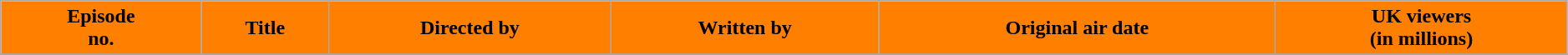<table class="wikitable plainrowheaders" style="background: #ffffff; width:99%;">
<tr>
<th style="background: #FF7F00;">Episode<br>no.</th>
<th style="background: #FF7F00;">Title</th>
<th style="background: #FF7F00;">Directed by</th>
<th style="background: #FF7F00;">Written by</th>
<th style="background: #FF7F00;">Original air date</th>
<th style="background: #FF7F00;">UK viewers<br>(in millions)</th>
</tr>
<tr>
</tr>
</table>
